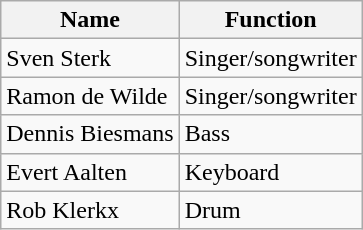<table class="wikitable">
<tr>
<th>Name</th>
<th>Function</th>
</tr>
<tr>
<td>Sven Sterk</td>
<td>Singer/songwriter</td>
</tr>
<tr>
<td>Ramon de Wilde</td>
<td>Singer/songwriter</td>
</tr>
<tr>
<td>Dennis Biesmans</td>
<td>Bass</td>
</tr>
<tr>
<td>Evert Aalten</td>
<td>Keyboard</td>
</tr>
<tr>
<td>Rob Klerkx</td>
<td>Drum</td>
</tr>
</table>
